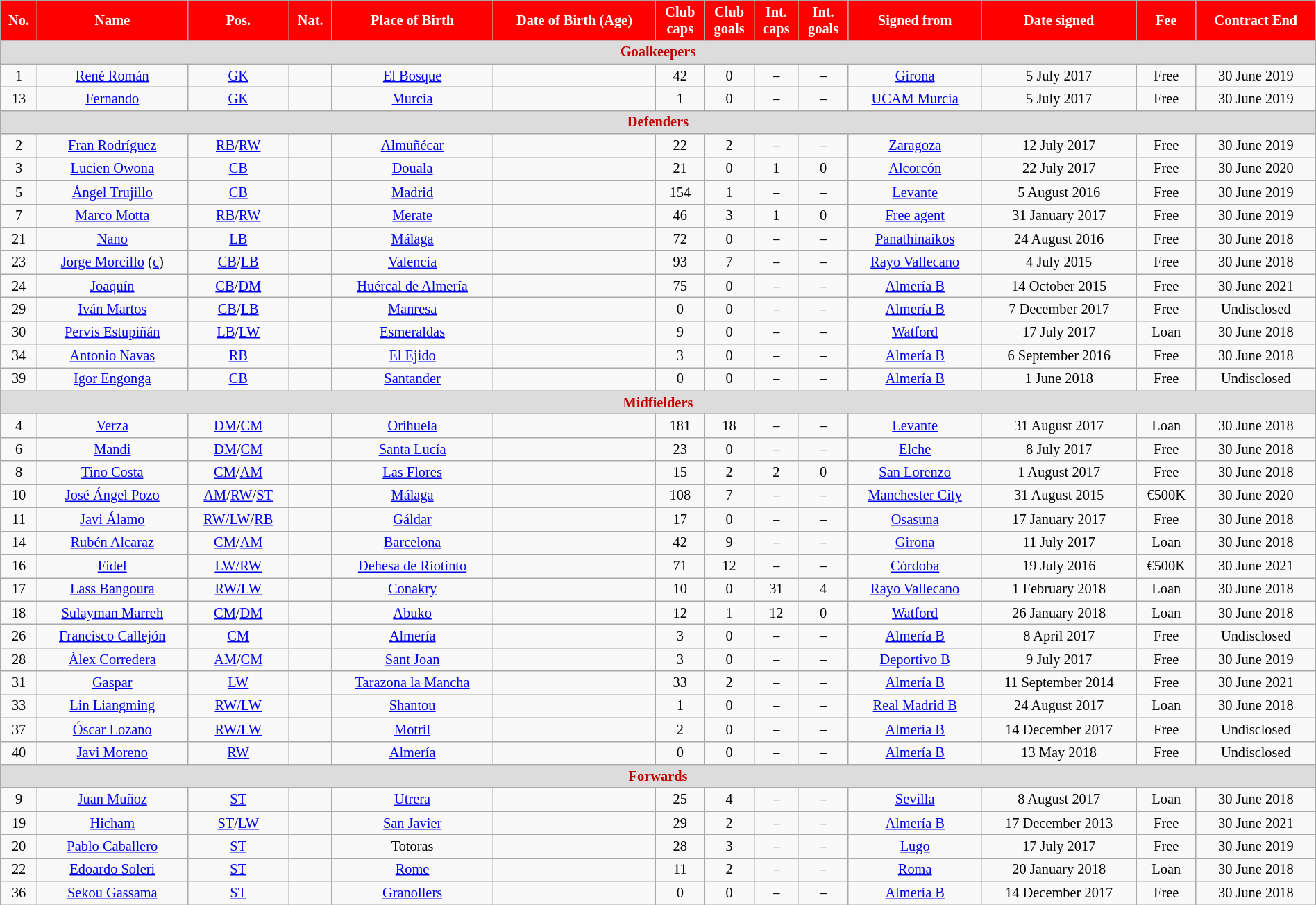<table class="wikitable" style="text-align:center; font-size:85%; width:100%;">
<tr>
<th style="background:#f00; color:#fff; text-align:center;">No.</th>
<th style="background:#f00; color:#fff; text-align:center;">Name</th>
<th style="background:#f00; color:#fff; text-align:center;">Pos.</th>
<th style="background:#f00; color:#fff; text-align:center;">Nat.</th>
<th style="background:#f00; color:#fff; text-align:center;">Place of Birth</th>
<th style="background:#f00; color:#fff; text-align:center;">Date of Birth (Age)</th>
<th style="background:#f00; color:#fff; text-align:center;">Club<br>caps</th>
<th style="background:#f00; color:#fff; text-align:center;">Club<br>goals</th>
<th style="background:#f00; color:#fff; text-align:center;">Int.<br>caps</th>
<th style="background:#f00; color:#fff; text-align:center;">Int.<br>goals</th>
<th style="background:#f00; color:#fff; text-align:center;">Signed from</th>
<th style="background:#f00; color:#fff; text-align:center;">Date signed</th>
<th style="background:#f00; color:#fff; text-align:center;">Fee</th>
<th style="background:#f00; color:#fff; text-align:center;">Contract End</th>
</tr>
<tr>
<th colspan="14" style="background:#dcdcdc; color:#C40000; text-align:center;">Goalkeepers</th>
</tr>
<tr>
<td>1</td>
<td><a href='#'>René Román</a></td>
<td><a href='#'>GK</a></td>
<td> </td>
<td><a href='#'>El Bosque</a></td>
<td></td>
<td>42</td>
<td>0</td>
<td>–</td>
<td>–</td>
<td><a href='#'>Girona</a></td>
<td>5 July 2017</td>
<td>Free</td>
<td>30 June 2019</td>
</tr>
<tr>
<td>13</td>
<td><a href='#'>Fernando</a></td>
<td><a href='#'>GK</a></td>
<td> </td>
<td><a href='#'>Murcia</a></td>
<td></td>
<td>1</td>
<td>0</td>
<td>–</td>
<td>–</td>
<td><a href='#'>UCAM Murcia</a></td>
<td>5 July 2017</td>
<td>Free</td>
<td>30 June 2019</td>
</tr>
<tr>
<th colspan="14" style="background:#dcdcdc; color:#C40000; text-align:center;">Defenders</th>
</tr>
<tr>
<td>2</td>
<td><a href='#'>Fran Rodríguez</a></td>
<td><a href='#'>RB</a>/<a href='#'>RW</a></td>
<td> </td>
<td><a href='#'>Almuñécar</a></td>
<td></td>
<td>22</td>
<td>2</td>
<td>–</td>
<td>–</td>
<td><a href='#'>Zaragoza</a></td>
<td>12 July 2017</td>
<td>Free</td>
<td>30 June 2019</td>
</tr>
<tr>
<td>3</td>
<td><a href='#'>Lucien Owona</a></td>
<td><a href='#'>CB</a></td>
<td></td>
<td><a href='#'>Douala</a></td>
<td></td>
<td>21</td>
<td>0</td>
<td>1</td>
<td>0</td>
<td><a href='#'>Alcorcón</a></td>
<td>22 July 2017</td>
<td>Free</td>
<td>30 June 2020</td>
</tr>
<tr>
<td>5</td>
<td><a href='#'>Ángel Trujillo</a></td>
<td><a href='#'>CB</a></td>
<td> </td>
<td><a href='#'>Madrid</a></td>
<td></td>
<td>154</td>
<td>1</td>
<td>–</td>
<td>–</td>
<td><a href='#'>Levante</a></td>
<td>5 August 2016</td>
<td>Free</td>
<td>30 June 2019</td>
</tr>
<tr>
<td>7</td>
<td><a href='#'>Marco Motta</a></td>
<td><a href='#'>RB</a>/<a href='#'>RW</a></td>
<td></td>
<td><a href='#'>Merate</a></td>
<td></td>
<td>46</td>
<td>3</td>
<td>1</td>
<td>0</td>
<td><a href='#'>Free agent</a></td>
<td>31 January 2017</td>
<td>Free</td>
<td>30 June 2019</td>
</tr>
<tr>
<td>21</td>
<td><a href='#'>Nano</a></td>
<td><a href='#'>LB</a></td>
<td> </td>
<td><a href='#'>Málaga</a></td>
<td></td>
<td>72</td>
<td>0</td>
<td>–</td>
<td>–</td>
<td><a href='#'>Panathinaikos</a> </td>
<td>24 August 2016</td>
<td>Free</td>
<td>30 June 2018</td>
</tr>
<tr>
<td>23</td>
<td><a href='#'>Jorge Morcillo</a> (<a href='#'>c</a>)</td>
<td><a href='#'>CB</a>/<a href='#'>LB</a></td>
<td> </td>
<td><a href='#'>Valencia</a></td>
<td></td>
<td>93</td>
<td>7</td>
<td>–</td>
<td>–</td>
<td><a href='#'>Rayo Vallecano</a></td>
<td>4 July 2015</td>
<td>Free</td>
<td>30 June 2018</td>
</tr>
<tr>
<td>24</td>
<td><a href='#'>Joaquín</a></td>
<td><a href='#'>CB</a>/<a href='#'>DM</a></td>
<td> </td>
<td><a href='#'>Huércal de Almería</a></td>
<td></td>
<td>75</td>
<td>0</td>
<td>–</td>
<td>–</td>
<td><a href='#'>Almería B</a></td>
<td>14 October 2015</td>
<td>Free</td>
<td>30 June 2021</td>
</tr>
<tr>
<td>29</td>
<td><a href='#'>Iván Martos</a></td>
<td><a href='#'>CB</a>/<a href='#'>LB</a></td>
<td> </td>
<td><a href='#'>Manresa</a></td>
<td></td>
<td>0</td>
<td>0</td>
<td>–</td>
<td>–</td>
<td><a href='#'>Almería B</a></td>
<td>7 December 2017</td>
<td>Free</td>
<td>Undisclosed</td>
</tr>
<tr>
<td>30</td>
<td><a href='#'>Pervis Estupiñán</a></td>
<td><a href='#'>LB</a>/<a href='#'>LW</a></td>
<td></td>
<td><a href='#'>Esmeraldas</a></td>
<td></td>
<td>9</td>
<td>0</td>
<td>–</td>
<td>–</td>
<td><a href='#'>Watford</a> </td>
<td>17 July 2017</td>
<td>Loan</td>
<td>30 June 2018</td>
</tr>
<tr>
<td>34</td>
<td><a href='#'>Antonio Navas</a></td>
<td><a href='#'>RB</a></td>
<td> </td>
<td><a href='#'>El Ejido</a></td>
<td></td>
<td>3</td>
<td>0</td>
<td>–</td>
<td>–</td>
<td><a href='#'>Almería B</a></td>
<td>6 September 2016</td>
<td>Free</td>
<td>30 June 2018</td>
</tr>
<tr>
<td>39</td>
<td><a href='#'>Igor Engonga</a></td>
<td><a href='#'>CB</a></td>
<td></td>
<td><a href='#'>Santander</a> </td>
<td></td>
<td>0</td>
<td>0</td>
<td>–</td>
<td>–</td>
<td><a href='#'>Almería B</a></td>
<td>1 June 2018</td>
<td>Free</td>
<td>Undisclosed</td>
</tr>
<tr>
<th colspan="14" style="background:#dcdcdc; color:#C40000; text-align:center;">Midfielders</th>
</tr>
<tr>
<td>4</td>
<td><a href='#'>Verza</a></td>
<td><a href='#'>DM</a>/<a href='#'>CM</a></td>
<td> </td>
<td><a href='#'>Orihuela</a></td>
<td></td>
<td>181</td>
<td>18</td>
<td>–</td>
<td>–</td>
<td><a href='#'>Levante</a></td>
<td>31 August 2017</td>
<td>Loan</td>
<td>30 June 2018</td>
</tr>
<tr>
<td>6</td>
<td><a href='#'>Mandi</a></td>
<td><a href='#'>DM</a>/<a href='#'>CM</a></td>
<td> </td>
<td><a href='#'>Santa Lucía</a></td>
<td></td>
<td>23</td>
<td>0</td>
<td>–</td>
<td>–</td>
<td><a href='#'>Elche</a></td>
<td>8 July 2017</td>
<td>Free</td>
<td>30 June 2018</td>
</tr>
<tr>
<td>8</td>
<td><a href='#'>Tino Costa</a></td>
<td><a href='#'>CM</a>/<a href='#'>AM</a></td>
<td></td>
<td><a href='#'>Las Flores</a></td>
<td></td>
<td>15</td>
<td>2</td>
<td>2</td>
<td>0</td>
<td><a href='#'>San Lorenzo</a></td>
<td>1 August 2017</td>
<td>Free</td>
<td>30 June 2018</td>
</tr>
<tr>
<td>10</td>
<td><a href='#'>José Ángel Pozo</a></td>
<td><a href='#'>AM</a>/<a href='#'>RW</a>/<a href='#'>ST</a></td>
<td> </td>
<td><a href='#'>Málaga</a></td>
<td></td>
<td>108</td>
<td>7</td>
<td>–</td>
<td>–</td>
<td><a href='#'>Manchester City</a> </td>
<td>31 August 2015</td>
<td>€500K</td>
<td>30 June 2020</td>
</tr>
<tr>
<td>11</td>
<td><a href='#'>Javi Álamo</a></td>
<td><a href='#'>RW/LW</a>/<a href='#'>RB</a></td>
<td> </td>
<td><a href='#'>Gáldar</a></td>
<td></td>
<td>17</td>
<td>0</td>
<td>–</td>
<td>–</td>
<td><a href='#'>Osasuna</a></td>
<td>17 January 2017</td>
<td>Free</td>
<td>30 June 2018</td>
</tr>
<tr>
<td>14</td>
<td><a href='#'>Rubén Alcaraz</a></td>
<td><a href='#'>CM</a>/<a href='#'>AM</a></td>
<td> </td>
<td><a href='#'>Barcelona</a></td>
<td></td>
<td>42</td>
<td>9</td>
<td>–</td>
<td>–</td>
<td><a href='#'>Girona</a></td>
<td>11 July 2017</td>
<td>Loan</td>
<td>30 June 2018</td>
</tr>
<tr>
<td>16</td>
<td><a href='#'>Fidel</a></td>
<td><a href='#'>LW/RW</a></td>
<td> </td>
<td><a href='#'>Dehesa de Ríotinto</a></td>
<td></td>
<td>71</td>
<td>12</td>
<td>–</td>
<td>–</td>
<td><a href='#'>Córdoba</a></td>
<td>19 July 2016</td>
<td>€500K</td>
<td>30 June 2021</td>
</tr>
<tr>
<td>17</td>
<td><a href='#'>Lass Bangoura</a></td>
<td><a href='#'>RW/LW</a></td>
<td></td>
<td><a href='#'>Conakry</a></td>
<td></td>
<td>10</td>
<td>0</td>
<td>31</td>
<td>4</td>
<td><a href='#'>Rayo Vallecano</a></td>
<td>1 February 2018</td>
<td>Loan</td>
<td>30 June 2018</td>
</tr>
<tr>
<td>18</td>
<td><a href='#'>Sulayman Marreh</a></td>
<td><a href='#'>CM</a>/<a href='#'>DM</a></td>
<td></td>
<td><a href='#'>Abuko</a></td>
<td></td>
<td>12</td>
<td>1</td>
<td>12</td>
<td>0</td>
<td><a href='#'>Watford</a> </td>
<td>26 January 2018</td>
<td>Loan</td>
<td>30 June 2018</td>
</tr>
<tr>
<td>26</td>
<td><a href='#'>Francisco Callejón</a></td>
<td><a href='#'>CM</a></td>
<td> </td>
<td><a href='#'>Almería</a></td>
<td></td>
<td>3</td>
<td>0</td>
<td>–</td>
<td>–</td>
<td><a href='#'>Almería B</a></td>
<td>8 April 2017</td>
<td>Free</td>
<td>Undisclosed</td>
</tr>
<tr>
<td>28</td>
<td><a href='#'>Àlex Corredera</a></td>
<td><a href='#'>AM</a>/<a href='#'>CM</a></td>
<td> </td>
<td><a href='#'>Sant Joan</a></td>
<td></td>
<td>3</td>
<td>0</td>
<td>–</td>
<td>–</td>
<td><a href='#'>Deportivo B</a></td>
<td>9 July 2017</td>
<td>Free</td>
<td>30 June 2019</td>
</tr>
<tr>
<td>31</td>
<td><a href='#'>Gaspar</a></td>
<td><a href='#'>LW</a></td>
<td> </td>
<td><a href='#'>Tarazona la Mancha</a></td>
<td></td>
<td>33</td>
<td>2</td>
<td>–</td>
<td>–</td>
<td><a href='#'>Almería B</a></td>
<td>11 September 2014</td>
<td>Free</td>
<td>30 June 2021</td>
</tr>
<tr>
<td>33</td>
<td><a href='#'>Lin Liangming</a></td>
<td><a href='#'>RW/LW</a></td>
<td></td>
<td><a href='#'>Shantou</a></td>
<td></td>
<td>1</td>
<td>0</td>
<td>–</td>
<td>–</td>
<td><a href='#'>Real Madrid B</a></td>
<td>24 August 2017</td>
<td>Loan</td>
<td>30 June 2018</td>
</tr>
<tr>
<td>37</td>
<td><a href='#'>Óscar Lozano</a></td>
<td><a href='#'>RW/LW</a></td>
<td> </td>
<td><a href='#'>Motril</a></td>
<td></td>
<td>2</td>
<td>0</td>
<td>–</td>
<td>–</td>
<td><a href='#'>Almería B</a></td>
<td>14 December 2017</td>
<td>Free</td>
<td>Undisclosed</td>
</tr>
<tr>
<td>40</td>
<td><a href='#'>Javi Moreno</a></td>
<td><a href='#'>RW</a></td>
<td> </td>
<td><a href='#'>Almería</a></td>
<td></td>
<td>0</td>
<td>0</td>
<td>–</td>
<td>–</td>
<td><a href='#'>Almería B</a></td>
<td>13 May 2018</td>
<td>Free</td>
<td>Undisclosed</td>
</tr>
<tr>
<th colspan="14" style="background:#dcdcdc; color:#C40000; text-align=center;">Forwards</th>
</tr>
<tr>
<td>9</td>
<td><a href='#'>Juan Muñoz</a></td>
<td><a href='#'>ST</a></td>
<td> </td>
<td><a href='#'>Utrera</a></td>
<td></td>
<td>25</td>
<td>4</td>
<td>–</td>
<td>–</td>
<td><a href='#'>Sevilla</a></td>
<td>8 August 2017</td>
<td>Loan</td>
<td>30 June 2018</td>
</tr>
<tr>
<td>19</td>
<td><a href='#'>Hicham</a></td>
<td><a href='#'>ST</a>/<a href='#'>LW</a></td>
<td></td>
<td><a href='#'>San Javier</a> </td>
<td></td>
<td>29</td>
<td>2</td>
<td>–</td>
<td>–</td>
<td><a href='#'>Almería B</a></td>
<td>17 December 2013</td>
<td>Free</td>
<td>30 June 2021</td>
</tr>
<tr>
<td>20</td>
<td><a href='#'>Pablo Caballero</a></td>
<td><a href='#'>ST</a></td>
<td></td>
<td>Totoras</td>
<td></td>
<td>28</td>
<td>3</td>
<td>–</td>
<td>–</td>
<td><a href='#'>Lugo</a></td>
<td>17 July 2017</td>
<td>Free</td>
<td>30 June 2019</td>
</tr>
<tr>
<td>22</td>
<td><a href='#'>Edoardo Soleri</a></td>
<td><a href='#'>ST</a></td>
<td></td>
<td><a href='#'>Rome</a></td>
<td></td>
<td>11</td>
<td>2</td>
<td>–</td>
<td>–</td>
<td><a href='#'>Roma</a> </td>
<td>20 January 2018</td>
<td>Loan</td>
<td>30 June 2018</td>
</tr>
<tr>
<td>36</td>
<td><a href='#'>Sekou Gassama</a></td>
<td><a href='#'>ST</a></td>
<td> </td>
<td><a href='#'>Granollers</a></td>
<td></td>
<td>0</td>
<td>0</td>
<td>–</td>
<td>–</td>
<td><a href='#'>Almería B</a></td>
<td>14 December 2017</td>
<td>Free</td>
<td>30 June 2018</td>
</tr>
</table>
